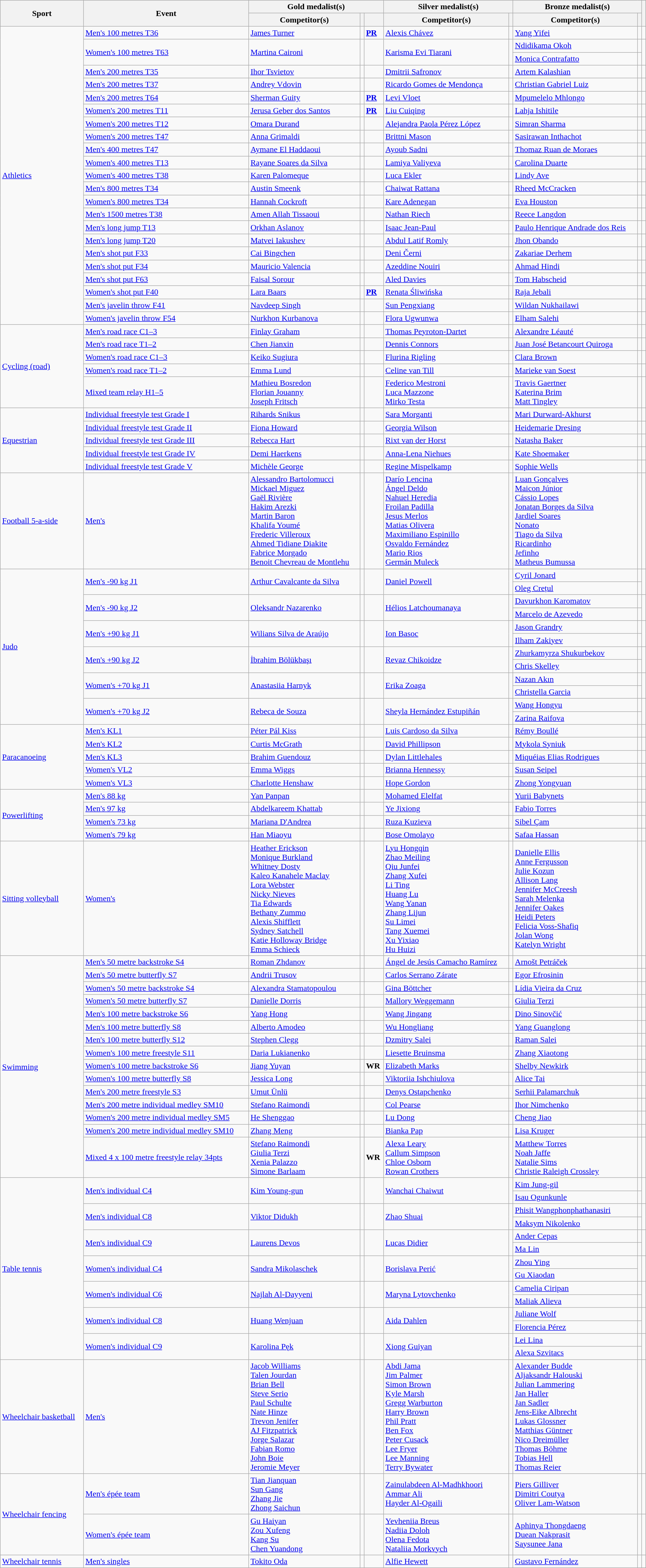<table class="wikitable" style="width:100%;">
<tr>
<th rowspan="2">Sport</th>
<th rowspan="2">Event</th>
<th colspan="3">Gold medalist(s)</th>
<th colspan="2">Silver medalist(s)</th>
<th colspan="2">Bronze medalist(s)</th>
<th rowspan="2"></th>
</tr>
<tr>
<th>Competitor(s)</th>
<th></th>
<th></th>
<th>Competitor(s)</th>
<th></th>
<th>Competitor(s)</th>
<th></th>
</tr>
<tr>
<td rowspan="23"><a href='#'>Athletics</a></td>
<td><a href='#'>Men's 100 metres T36</a></td>
<td><a href='#'>James Turner</a></td>
<td></td>
<td><strong><a href='#'>PR</a></strong></td>
<td><a href='#'>Alexis Chávez</a></td>
<td></td>
<td><a href='#'>Yang Yifei</a></td>
<td></td>
<td></td>
</tr>
<tr>
<td rowspan="2"><a href='#'>Women's 100 metres T63</a></td>
<td rowspan="2"><a href='#'>Martina Caironi</a></td>
<td rowspan="2"></td>
<td rowspan="2"></td>
<td rowspan="2"><a href='#'>Karisma Evi Tiarani</a></td>
<td rowspan="2"></td>
<td><a href='#'>Ndidikama Okoh</a></td>
<td></td>
<td rowspan="2"></td>
</tr>
<tr>
<td><a href='#'>Monica Contrafatto</a></td>
<td></td>
</tr>
<tr>
<td><a href='#'>Men's 200 metres T35</a></td>
<td><a href='#'>Ihor Tsvietov</a></td>
<td></td>
<td></td>
<td><a href='#'>Dmitrii Safronov</a></td>
<td></td>
<td><a href='#'>Artem Kalashian</a></td>
<td></td>
<td></td>
</tr>
<tr>
<td><a href='#'>Men's 200 metres T37</a></td>
<td><a href='#'>Andrey Vdovin</a></td>
<td></td>
<td></td>
<td><a href='#'>Ricardo Gomes de Mendonça</a></td>
<td></td>
<td><a href='#'>Christian Gabriel Luiz</a></td>
<td></td>
<td></td>
</tr>
<tr>
<td><a href='#'>Men's 200 metres T64</a></td>
<td><a href='#'>Sherman Guity</a></td>
<td></td>
<td><strong><a href='#'>PR</a></strong></td>
<td><a href='#'>Levi Vloet</a></td>
<td></td>
<td><a href='#'>Mpumelelo Mhlongo</a></td>
<td></td>
<td></td>
</tr>
<tr>
<td><a href='#'>Women's 200 metres T11</a></td>
<td><a href='#'>Jerusa Geber dos Santos</a></td>
<td></td>
<td><strong><a href='#'>PR</a></strong></td>
<td><a href='#'>Liu Cuiqing</a></td>
<td></td>
<td><a href='#'>Lahja Ishitile</a></td>
<td></td>
<td></td>
</tr>
<tr>
<td><a href='#'>Women's 200 metres T12</a></td>
<td><a href='#'>Omara Durand</a></td>
<td></td>
<td></td>
<td><a href='#'>Alejandra Paola Pérez López</a></td>
<td></td>
<td><a href='#'>Simran Sharma</a></td>
<td></td>
<td></td>
</tr>
<tr>
<td><a href='#'>Women's 200 metres T47</a></td>
<td><a href='#'>Anna Grimaldi</a></td>
<td></td>
<td></td>
<td><a href='#'>Brittni Mason</a></td>
<td></td>
<td><a href='#'>Sasirawan Inthachot</a></td>
<td></td>
<td></td>
</tr>
<tr>
<td><a href='#'>Men's 400 metres T47</a></td>
<td><a href='#'>Aymane El Haddaoui</a></td>
<td></td>
<td></td>
<td><a href='#'>Ayoub Sadni</a></td>
<td></td>
<td><a href='#'>Thomaz Ruan de Moraes</a></td>
<td></td>
<td></td>
</tr>
<tr>
<td><a href='#'>Women's 400 metres T13</a></td>
<td><a href='#'>Rayane Soares da Silva</a></td>
<td></td>
<td></td>
<td><a href='#'>Lamiya Valiyeva</a></td>
<td></td>
<td><a href='#'>Carolina Duarte</a></td>
<td></td>
<td></td>
</tr>
<tr>
<td><a href='#'>Women's 400 metres T38</a></td>
<td><a href='#'>Karen Palomeque</a></td>
<td></td>
<td></td>
<td><a href='#'>Luca Ekler</a></td>
<td></td>
<td><a href='#'>Lindy Ave</a></td>
<td></td>
<td></td>
</tr>
<tr>
<td><a href='#'>Men's 800 metres T34</a></td>
<td><a href='#'>Austin Smeenk</a></td>
<td></td>
<td></td>
<td><a href='#'>Chaiwat Rattana</a></td>
<td></td>
<td><a href='#'>Rheed McCracken</a></td>
<td></td>
<td></td>
</tr>
<tr>
<td><a href='#'>Women's 800 metres T34</a></td>
<td><a href='#'>Hannah Cockroft</a></td>
<td></td>
<td></td>
<td><a href='#'>Kare Adenegan</a></td>
<td></td>
<td><a href='#'>Eva Houston</a></td>
<td></td>
<td></td>
</tr>
<tr>
<td><a href='#'>Men's 1500 metres T38</a></td>
<td><a href='#'>Amen Allah Tissaoui</a></td>
<td></td>
<td></td>
<td><a href='#'>Nathan Riech</a></td>
<td></td>
<td><a href='#'>Reece Langdon</a></td>
<td></td>
<td></td>
</tr>
<tr>
<td><a href='#'>Men's long jump T13</a></td>
<td><a href='#'>Orkhan Aslanov</a></td>
<td></td>
<td></td>
<td><a href='#'>Isaac Jean-Paul</a></td>
<td></td>
<td><a href='#'>Paulo Henrique Andrade dos Reis</a></td>
<td></td>
<td></td>
</tr>
<tr>
<td><a href='#'>Men's long jump T20</a></td>
<td><a href='#'>Matvei Iakushev</a></td>
<td></td>
<td></td>
<td><a href='#'>Abdul Latif Romly</a></td>
<td></td>
<td><a href='#'>Jhon Obando</a></td>
<td></td>
<td></td>
</tr>
<tr>
<td><a href='#'>Men's shot put F33</a></td>
<td><a href='#'>Cai Bingchen</a></td>
<td></td>
<td></td>
<td><a href='#'>Deni Černi</a></td>
<td></td>
<td><a href='#'>Zakariae Derhem</a></td>
<td></td>
<td></td>
</tr>
<tr>
<td><a href='#'>Men's shot put F34</a></td>
<td><a href='#'>Mauricio Valencia</a></td>
<td></td>
<td></td>
<td><a href='#'>Azeddine Nouiri</a></td>
<td></td>
<td><a href='#'>Ahmad Hindi</a></td>
<td></td>
<td></td>
</tr>
<tr>
<td><a href='#'>Men's shot put F63</a></td>
<td><a href='#'>Faisal Sorour</a></td>
<td></td>
<td></td>
<td><a href='#'>Aled Davies</a></td>
<td></td>
<td><a href='#'>Tom Habscheid</a></td>
<td></td>
<td></td>
</tr>
<tr>
<td><a href='#'>Women's shot put F40</a></td>
<td><a href='#'>Lara Baars</a></td>
<td></td>
<td><strong><a href='#'>PR</a></strong></td>
<td><a href='#'>Renata Śliwińska</a></td>
<td></td>
<td><a href='#'>Raja Jebali</a></td>
<td></td>
<td></td>
</tr>
<tr>
<td><a href='#'>Men's javelin throw F41</a></td>
<td><a href='#'>Navdeep Singh</a></td>
<td></td>
<td></td>
<td><a href='#'>Sun Pengxiang</a></td>
<td></td>
<td><a href='#'>Wildan Nukhailawi</a></td>
<td></td>
<td></td>
</tr>
<tr>
<td><a href='#'>Women's javelin throw F54</a></td>
<td><a href='#'>Nurkhon Kurbanova</a></td>
<td></td>
<td></td>
<td><a href='#'>Flora Ugwunwa</a></td>
<td></td>
<td><a href='#'>Elham Salehi</a></td>
<td></td>
<td></td>
</tr>
<tr>
<td rowspan=5><a href='#'>Cycling (road)</a></td>
<td><a href='#'>Men's road race C1–3</a></td>
<td><a href='#'>Finlay Graham</a></td>
<td></td>
<td></td>
<td><a href='#'>Thomas Peyroton-Dartet</a></td>
<td></td>
<td><a href='#'>Alexandre Léauté</a></td>
<td></td>
<td></td>
</tr>
<tr>
<td><a href='#'>Men's road race T1–2</a></td>
<td><a href='#'>Chen Jianxin</a></td>
<td></td>
<td></td>
<td><a href='#'>Dennis Connors</a></td>
<td></td>
<td><a href='#'>Juan José Betancourt Quiroga</a></td>
<td></td>
<td></td>
</tr>
<tr>
<td><a href='#'>Women's road race C1–3</a></td>
<td><a href='#'>Keiko Sugiura</a></td>
<td></td>
<td></td>
<td><a href='#'>Flurina Rigling</a></td>
<td></td>
<td><a href='#'>Clara Brown</a></td>
<td></td>
<td></td>
</tr>
<tr>
<td><a href='#'>Women's road race T1–2</a></td>
<td><a href='#'>Emma Lund</a></td>
<td></td>
<td></td>
<td><a href='#'>Celine van Till</a></td>
<td></td>
<td><a href='#'>Marieke van Soest</a></td>
<td></td>
<td></td>
</tr>
<tr>
<td><a href='#'>Mixed team relay H1–5</a></td>
<td><a href='#'>Mathieu Bosredon</a><br><a href='#'>Florian Jouanny</a><br><a href='#'>Joseph Fritsch</a></td>
<td></td>
<td></td>
<td><a href='#'>Federico Mestroni</a><br><a href='#'>Luca Mazzone</a><br><a href='#'>Mirko Testa</a></td>
<td></td>
<td><a href='#'>Travis Gaertner</a><br><a href='#'>Katerina Brim</a><br><a href='#'>Matt Tingley</a></td>
<td></td>
<td></td>
</tr>
<tr>
<td rowspan=5><a href='#'>Equestrian</a></td>
<td><a href='#'>Individual freestyle test Grade I</a></td>
<td><a href='#'>Rihards Snikus</a></td>
<td></td>
<td></td>
<td><a href='#'>Sara Morganti</a></td>
<td></td>
<td><a href='#'>Mari Durward-Akhurst</a></td>
<td></td>
<td></td>
</tr>
<tr>
<td><a href='#'>Individual freestyle test Grade II</a></td>
<td><a href='#'>Fiona Howard</a></td>
<td></td>
<td></td>
<td><a href='#'>Georgia Wilson</a></td>
<td></td>
<td><a href='#'>Heidemarie Dresing</a></td>
<td></td>
<td></td>
</tr>
<tr>
<td><a href='#'>Individual freestyle test Grade III</a></td>
<td><a href='#'>Rebecca Hart</a></td>
<td></td>
<td></td>
<td><a href='#'>Rixt van der Horst</a></td>
<td></td>
<td><a href='#'>Natasha Baker</a></td>
<td></td>
<td></td>
</tr>
<tr>
<td><a href='#'>Individual freestyle test Grade IV</a></td>
<td><a href='#'>Demi Haerkens</a></td>
<td></td>
<td></td>
<td><a href='#'>Anna-Lena Niehues</a></td>
<td></td>
<td><a href='#'>Kate Shoemaker</a></td>
<td></td>
<td></td>
</tr>
<tr>
<td><a href='#'>Individual freestyle test Grade V</a></td>
<td><a href='#'>Michèle George</a></td>
<td></td>
<td></td>
<td><a href='#'>Regine Mispelkamp</a></td>
<td></td>
<td><a href='#'>Sophie Wells</a></td>
<td></td>
<td></td>
</tr>
<tr>
<td rowspan=1><a href='#'>Football 5-a-side</a></td>
<td><a href='#'>Men's</a></td>
<td><a href='#'>Alessandro Bartolomucci</a><br><a href='#'>Mickael Miguez</a><br><a href='#'>Gaël Rivière</a><br><a href='#'>Hakim Arezki</a><br><a href='#'>Martin Baron</a><br><a href='#'>Khalifa Youmé</a><br><a href='#'>Frederic Villeroux</a><br><a href='#'>Ahmed Tidiane Diakite</a><br><a href='#'>Fabrice Morgado</a><br><a href='#'>Benoit Chevreau de Montlehu</a></td>
<td></td>
<td></td>
<td><a href='#'>Darío Lencina</a><br><a href='#'>Ángel Deldo</a><br><a href='#'>Nahuel Heredia</a><br><a href='#'>Froilan Padilla</a><br><a href='#'>Jesus Merlos</a><br><a href='#'>Matias Olivera</a><br><a href='#'>Maximiliano Espinillo</a><br><a href='#'>Osvaldo Fernández</a><br><a href='#'>Mario Rios</a><br><a href='#'>Germán Muleck</a></td>
<td></td>
<td><a href='#'>Luan Gonçalves</a><br><a href='#'>Maicon Júnior</a><br><a href='#'>Cássio Lopes</a><br><a href='#'>Jonatan Borges da Silva</a><br><a href='#'>Jardiel Soares</a><br><a href='#'>Nonato</a><br><a href='#'>Tiago da Silva</a><br><a href='#'>Ricardinho</a><br><a href='#'>Jefinho</a><br><a href='#'>Matheus Bumussa</a></td>
<td></td>
<td></td>
</tr>
<tr>
<td rowspan="12"><a href='#'>Judo</a></td>
<td rowspan="2"><a href='#'>Men's -90 kg J1</a></td>
<td rowspan="2"><a href='#'>Arthur Cavalcante da Silva</a></td>
<td rowspan="2"></td>
<td rowspan="2"></td>
<td rowspan="2"><a href='#'>Daniel Powell</a></td>
<td rowspan="2"></td>
<td><a href='#'>Cyril Jonard</a></td>
<td></td>
<td rowspan="2"></td>
</tr>
<tr>
<td><a href='#'>Oleg Crețul</a></td>
<td></td>
</tr>
<tr>
<td rowspan="2"><a href='#'>Men's -90 kg J2</a></td>
<td rowspan="2"><a href='#'>Oleksandr Nazarenko</a></td>
<td rowspan="2"></td>
<td rowspan="2"></td>
<td rowspan="2"><a href='#'>Hélios Latchoumanaya</a></td>
<td rowspan="2"></td>
<td><a href='#'>Davurkhon Karomatov</a></td>
<td></td>
<td rowspan="2"></td>
</tr>
<tr>
<td><a href='#'>Marcelo de Azevedo</a></td>
<td></td>
</tr>
<tr>
<td rowspan="2"><a href='#'>Men's +90 kg J1</a></td>
<td rowspan="2"><a href='#'>Wilians Silva de Araújo</a></td>
<td rowspan="2"></td>
<td rowspan="2"></td>
<td rowspan="2"><a href='#'>Ion Basoc</a></td>
<td rowspan="2"></td>
<td><a href='#'>Jason Grandry</a></td>
<td></td>
<td rowspan="2"></td>
</tr>
<tr>
<td><a href='#'>Ilham Zakiyev</a></td>
<td></td>
</tr>
<tr>
<td rowspan="2"><a href='#'>Men's +90 kg J2</a></td>
<td rowspan="2"><a href='#'>İbrahim Bölükbaşı</a></td>
<td rowspan="2"></td>
<td rowspan="2"></td>
<td rowspan="2"><a href='#'>Revaz Chikoidze</a></td>
<td rowspan="2"></td>
<td><a href='#'>Zhurkamyrza Shukurbekov</a></td>
<td></td>
<td rowspan="2"></td>
</tr>
<tr>
<td><a href='#'>Chris Skelley</a></td>
<td></td>
</tr>
<tr>
<td rowspan="2"><a href='#'>Women's +70 kg J1</a></td>
<td rowspan="2"><a href='#'>Anastasiia Harnyk</a></td>
<td rowspan="2"></td>
<td rowspan="2"></td>
<td rowspan="2"><a href='#'>Erika Zoaga</a></td>
<td rowspan="2"></td>
<td><a href='#'>Nazan Akın</a></td>
<td></td>
<td rowspan="2"></td>
</tr>
<tr>
<td><a href='#'>Christella Garcia</a></td>
<td></td>
</tr>
<tr>
<td rowspan="2"><a href='#'>Women's +70 kg J2</a></td>
<td rowspan="2"><a href='#'>Rebeca de Souza</a></td>
<td rowspan="2"></td>
<td rowspan="2"></td>
<td rowspan="2"><a href='#'>Sheyla Hernández Estupiñán</a></td>
<td rowspan="2"></td>
<td><a href='#'>Wang Hongyu</a></td>
<td></td>
<td rowspan="2"></td>
</tr>
<tr>
<td><a href='#'>Zarina Raifova</a></td>
<td></td>
</tr>
<tr>
<td rowspan=5><a href='#'>Paracanoeing</a></td>
<td><a href='#'>Men's KL1</a></td>
<td><a href='#'>Péter Pál Kiss</a></td>
<td></td>
<td></td>
<td><a href='#'>Luis Cardoso da Silva</a></td>
<td></td>
<td><a href='#'>Rémy Boullé</a></td>
<td></td>
<td></td>
</tr>
<tr>
<td><a href='#'>Men's KL2</a></td>
<td><a href='#'>Curtis McGrath</a></td>
<td></td>
<td></td>
<td><a href='#'>David Phillipson</a></td>
<td></td>
<td><a href='#'>Mykola Syniuk</a></td>
<td></td>
<td></td>
</tr>
<tr>
<td><a href='#'>Men's KL3</a></td>
<td><a href='#'>Brahim Guendouz</a></td>
<td></td>
<td></td>
<td><a href='#'>Dylan Littlehales</a></td>
<td></td>
<td><a href='#'>Miquéias Elias Rodrigues</a></td>
<td></td>
<td></td>
</tr>
<tr>
<td><a href='#'>Women's VL2</a></td>
<td><a href='#'>Emma Wiggs</a></td>
<td></td>
<td></td>
<td><a href='#'>Brianna Hennessy</a></td>
<td></td>
<td><a href='#'>Susan Seipel</a></td>
<td></td>
<td></td>
</tr>
<tr>
<td><a href='#'>Women's VL3</a></td>
<td><a href='#'>Charlotte Henshaw</a></td>
<td></td>
<td></td>
<td><a href='#'>Hope Gordon</a></td>
<td></td>
<td><a href='#'>Zhong Yongyuan</a></td>
<td></td>
<td></td>
</tr>
<tr>
<td rowspan=4><a href='#'>Powerlifting</a></td>
<td><a href='#'>Men's 88 kg</a></td>
<td><a href='#'>Yan Panpan</a></td>
<td></td>
<td></td>
<td><a href='#'>Mohamed Elelfat</a></td>
<td></td>
<td><a href='#'>Yurii Babynets</a></td>
<td></td>
<td></td>
</tr>
<tr>
<td><a href='#'>Men's 97 kg</a></td>
<td><a href='#'>Abdelkareem Khattab</a></td>
<td></td>
<td></td>
<td><a href='#'>Ye Jixiong</a></td>
<td></td>
<td><a href='#'>Fabio Torres</a></td>
<td></td>
<td></td>
</tr>
<tr>
<td><a href='#'>Women's 73 kg</a></td>
<td><a href='#'>Mariana D'Andrea</a></td>
<td></td>
<td></td>
<td><a href='#'>Ruza Kuzieva</a></td>
<td></td>
<td><a href='#'>Sibel Çam</a></td>
<td></td>
<td></td>
</tr>
<tr>
<td><a href='#'>Women's 79 kg</a></td>
<td><a href='#'>Han Miaoyu</a></td>
<td></td>
<td></td>
<td><a href='#'>Bose Omolayo</a></td>
<td></td>
<td><a href='#'>Safaa Hassan</a></td>
<td></td>
<td></td>
</tr>
<tr>
<td rowspan=1><a href='#'>Sitting volleyball</a></td>
<td><a href='#'>Women's</a></td>
<td><a href='#'>Heather Erickson</a><br><a href='#'>Monique Burkland</a><br><a href='#'>Whitney Dosty</a><br><a href='#'>Kaleo Kanahele Maclay</a><br><a href='#'>Lora Webster</a><br><a href='#'>Nicky Nieves</a><br><a href='#'>Tia Edwards</a><br><a href='#'>Bethany Zummo</a><br><a href='#'>Alexis Shifflett</a><br><a href='#'>Sydney Satchell</a><br><a href='#'>Katie Holloway Bridge</a><br><a href='#'>Emma Schieck</a></td>
<td></td>
<td></td>
<td><a href='#'>Lyu Hongqin</a><br><a href='#'>Zhao Meiling</a><br><a href='#'>Qiu Junfei</a><br><a href='#'>Zhang Xufei</a><br><a href='#'>Li Ting</a><br><a href='#'>Huang Lu</a><br><a href='#'>Wang Yanan</a><br><a href='#'>Zhang Lijun</a><br><a href='#'>Su Limei</a><br><a href='#'>Tang Xuemei</a><br><a href='#'>Xu Yixiao</a><br><a href='#'>Hu Huizi</a></td>
<td></td>
<td><a href='#'>Danielle Ellis</a><br><a href='#'>Anne Fergusson</a><br><a href='#'>Julie Kozun</a><br><a href='#'>Allison Lang</a><br><a href='#'>Jennifer McCreesh</a><br><a href='#'>Sarah Melenka</a><br><a href='#'>Jennifer Oakes</a><br><a href='#'>Heidi Peters</a><br><a href='#'>Felicia Voss-Shafiq</a><br><a href='#'>Jolan Wong</a><br><a href='#'>Katelyn Wright</a></td>
<td></td>
<td></td>
</tr>
<tr>
<td rowspan=15><a href='#'>Swimming</a></td>
<td><a href='#'>Men's 50 metre backstroke S4</a></td>
<td><a href='#'>Roman Zhdanov</a></td>
<td></td>
<td></td>
<td><a href='#'>Ángel de Jesús Camacho Ramírez</a></td>
<td></td>
<td><a href='#'>Arnošt Petráček</a></td>
<td></td>
<td></td>
</tr>
<tr>
<td><a href='#'>Men's 50 metre butterfly S7</a></td>
<td><a href='#'>Andrii Trusov</a></td>
<td></td>
<td></td>
<td><a href='#'>Carlos Serrano Zárate</a></td>
<td></td>
<td><a href='#'>Egor Efrosinin</a></td>
<td></td>
<td></td>
</tr>
<tr>
<td><a href='#'>Women's 50 metre backstroke S4</a></td>
<td><a href='#'>Alexandra Stamatopoulou</a></td>
<td></td>
<td></td>
<td><a href='#'>Gina Böttcher</a></td>
<td></td>
<td><a href='#'>Lídia Vieira da Cruz</a></td>
<td></td>
<td></td>
</tr>
<tr>
<td><a href='#'>Women's 50 metre butterfly S7</a></td>
<td><a href='#'>Danielle Dorris</a></td>
<td></td>
<td></td>
<td><a href='#'>Mallory Weggemann</a></td>
<td></td>
<td><a href='#'>Giulia Terzi</a></td>
<td></td>
<td></td>
</tr>
<tr>
<td><a href='#'>Men's 100 metre backstroke S6</a></td>
<td><a href='#'>Yang Hong</a></td>
<td></td>
<td></td>
<td><a href='#'>Wang Jingang</a></td>
<td></td>
<td><a href='#'>Dino Sinovčić</a></td>
<td></td>
<td></td>
</tr>
<tr>
<td><a href='#'>Men's 100 metre butterfly S8</a></td>
<td><a href='#'>Alberto Amodeo</a></td>
<td></td>
<td></td>
<td><a href='#'>Wu Hongliang</a></td>
<td></td>
<td><a href='#'>Yang Guanglong</a></td>
<td></td>
<td></td>
</tr>
<tr>
<td><a href='#'>Men's 100 metre butterfly S12</a></td>
<td><a href='#'>Stephen Clegg</a></td>
<td></td>
<td></td>
<td><a href='#'>Dzmitry Salei</a></td>
<td></td>
<td><a href='#'>Raman Salei</a></td>
<td></td>
<td></td>
</tr>
<tr>
<td><a href='#'>Women's 100 metre freestyle S11</a></td>
<td><a href='#'>Daria Lukianenko</a></td>
<td></td>
<td></td>
<td><a href='#'>Liesette Bruinsma</a></td>
<td></td>
<td><a href='#'>Zhang Xiaotong</a></td>
<td></td>
<td></td>
</tr>
<tr>
<td><a href='#'>Women's 100 metre backstroke S6</a></td>
<td><a href='#'>Jiang Yuyan</a></td>
<td></td>
<td><strong>WR</strong></td>
<td><a href='#'>Elizabeth Marks</a></td>
<td></td>
<td><a href='#'>Shelby Newkirk</a></td>
<td></td>
<td></td>
</tr>
<tr>
<td><a href='#'>Women's 100 metre butterfly S8</a></td>
<td><a href='#'>Jessica Long</a></td>
<td></td>
<td></td>
<td><a href='#'>Viktoriia Ishchiulova</a></td>
<td></td>
<td><a href='#'>Alice Tai</a></td>
<td></td>
<td></td>
</tr>
<tr>
<td><a href='#'>Men's 200 metre freestyle S3</a></td>
<td><a href='#'>Umut Ünlü</a></td>
<td></td>
<td></td>
<td><a href='#'>Denys Ostapchenko</a></td>
<td></td>
<td><a href='#'>Serhii Palamarchuk</a></td>
<td></td>
<td></td>
</tr>
<tr>
<td><a href='#'>Men's 200 metre individual medley SM10</a></td>
<td><a href='#'>Stefano Raimondi</a></td>
<td></td>
<td></td>
<td><a href='#'>Col Pearse</a></td>
<td></td>
<td><a href='#'>Ihor Nimchenko</a></td>
<td></td>
<td></td>
</tr>
<tr>
<td><a href='#'>Women's 200 metre individual medley SM5</a></td>
<td><a href='#'>He Shenggao</a></td>
<td></td>
<td></td>
<td><a href='#'>Lu Dong</a></td>
<td></td>
<td><a href='#'>Cheng Jiao</a></td>
<td></td>
<td></td>
</tr>
<tr>
<td><a href='#'>Women's 200 metre individual medley SM10</a></td>
<td><a href='#'>Zhang Meng</a></td>
<td></td>
<td></td>
<td><a href='#'>Bianka Pap</a></td>
<td></td>
<td><a href='#'>Lisa Kruger</a></td>
<td></td>
<td></td>
</tr>
<tr>
<td><a href='#'>Mixed 4 x 100 metre freestyle relay 34pts</a></td>
<td><a href='#'>Stefano Raimondi</a><br><a href='#'>Giulia Terzi</a><br><a href='#'>Xenia Palazzo</a><br><a href='#'>Simone Barlaam</a></td>
<td></td>
<td><strong>WR</strong></td>
<td><a href='#'>Alexa Leary</a><br><a href='#'>Callum Simpson</a><br><a href='#'>Chloe Osborn</a><br><a href='#'>Rowan Crothers</a></td>
<td></td>
<td><a href='#'>Matthew Torres</a><br><a href='#'>Noah Jaffe</a><br><a href='#'>Natalie Sims</a><br><a href='#'>Christie Raleigh Crossley</a></td>
<td></td>
<td></td>
</tr>
<tr>
<td rowspan="14"><a href='#'>Table tennis</a></td>
<td rowspan="2"><a href='#'>Men's individual C4</a></td>
<td rowspan="2"><a href='#'>Kim Young-gun</a></td>
<td rowspan="2"></td>
<td rowspan="2"></td>
<td rowspan="2"><a href='#'>Wanchai Chaiwut</a></td>
<td rowspan="2"></td>
<td><a href='#'>Kim Jung-gil</a></td>
<td></td>
<td rowspan="2"></td>
</tr>
<tr>
<td><a href='#'>Isau Ogunkunle</a></td>
<td></td>
</tr>
<tr>
<td rowspan="2"><a href='#'>Men's individual C8</a></td>
<td rowspan="2"><a href='#'>Viktor Didukh</a></td>
<td rowspan="2"></td>
<td rowspan="2"></td>
<td rowspan="2"><a href='#'>Zhao Shuai</a></td>
<td rowspan="2"></td>
<td><a href='#'>Phisit Wangphonphathanasiri</a></td>
<td></td>
<td rowspan="2"></td>
</tr>
<tr>
<td><a href='#'>Maksym Nikolenko</a></td>
<td></td>
</tr>
<tr>
<td rowspan="2"><a href='#'>Men's individual C9</a></td>
<td rowspan="2"><a href='#'>Laurens Devos</a></td>
<td rowspan="2"></td>
<td rowspan="2"></td>
<td rowspan="2"><a href='#'>Lucas Didier</a></td>
<td rowspan="2"></td>
<td><a href='#'>Ander Cepas</a></td>
<td></td>
<td rowspan="2"></td>
</tr>
<tr>
<td><a href='#'>Ma Lin</a></td>
<td></td>
</tr>
<tr>
<td rowspan="2"><a href='#'>Women's individual C4</a></td>
<td rowspan="2"><a href='#'>Sandra Mikolaschek</a></td>
<td rowspan="2"></td>
<td rowspan="2"></td>
<td rowspan="2"><a href='#'>Borislava Perić</a></td>
<td rowspan="2"></td>
<td><a href='#'>Zhou Ying</a></td>
<td rowspan="2"></td>
<td rowspan="2"></td>
</tr>
<tr>
<td><a href='#'>Gu Xiaodan</a></td>
</tr>
<tr>
<td rowspan="2"><a href='#'>Women's individual C6</a></td>
<td rowspan="2"><a href='#'>Najlah Al-Dayyeni</a></td>
<td rowspan="2"></td>
<td rowspan="2"></td>
<td rowspan="2"><a href='#'>Maryna Lytovchenko</a></td>
<td rowspan="2"></td>
<td><a href='#'>Camelia Ciripan</a></td>
<td></td>
<td rowspan="2"></td>
</tr>
<tr>
<td><a href='#'>Maliak Alieva</a></td>
<td></td>
</tr>
<tr>
<td rowspan="2"><a href='#'>Women's individual C8</a></td>
<td rowspan="2"><a href='#'>Huang Wenjuan</a></td>
<td rowspan="2"></td>
<td rowspan="2"></td>
<td rowspan="2"><a href='#'>Aida Dahlen</a></td>
<td rowspan="2"></td>
<td><a href='#'>Juliane Wolf</a></td>
<td></td>
<td rowspan="2"></td>
</tr>
<tr>
<td><a href='#'>Florencia Pérez</a></td>
<td></td>
</tr>
<tr>
<td rowspan="2"><a href='#'>Women's individual C9</a></td>
<td rowspan="2"><a href='#'>Karolina Pęk</a></td>
<td rowspan="2"></td>
<td rowspan="2"></td>
<td rowspan="2"><a href='#'>Xiong Guiyan</a></td>
<td rowspan="2"></td>
<td><a href='#'>Lei Lina</a></td>
<td></td>
<td rowspan="2"></td>
</tr>
<tr>
<td><a href='#'>Alexa Szvitacs</a></td>
<td></td>
</tr>
<tr>
<td rowspan=1><a href='#'>Wheelchair basketball</a></td>
<td><a href='#'>Men's</a></td>
<td><a href='#'>Jacob Williams</a><br><a href='#'>Talen Jourdan</a><br><a href='#'>Brian Bell</a><br><a href='#'>Steve Serio</a><br><a href='#'>Paul Schulte</a><br><a href='#'>Nate Hinze</a><br><a href='#'>Trevon Jenifer</a><br><a href='#'>AJ Fitzpatrick</a><br><a href='#'>Jorge Salazar</a><br><a href='#'>Fabian Romo</a><br><a href='#'>John Boie</a><br><a href='#'>Jeromie Meyer</a></td>
<td></td>
<td></td>
<td><a href='#'>Abdi Jama</a><br><a href='#'>Jim Palmer</a><br><a href='#'>Simon Brown</a><br><a href='#'>Kyle Marsh</a><br><a href='#'>Gregg Warburton</a><br><a href='#'>Harry Brown</a><br><a href='#'>Phil Pratt</a><br><a href='#'>Ben Fox</a><br><a href='#'>Peter Cusack</a><br><a href='#'>Lee Fryer</a><br><a href='#'>Lee Manning</a><br><a href='#'>Terry Bywater</a></td>
<td></td>
<td><a href='#'>Alexander Budde</a><br><a href='#'>Aljaksandr Halouski</a><br><a href='#'>Julian Lammering</a><br><a href='#'>Jan Haller</a><br><a href='#'>Jan Sadler</a><br><a href='#'>Jens-Eike Albrecht</a><br><a href='#'>Lukas Glossner</a><br><a href='#'>Matthias Güntner</a><br><a href='#'>Nico Dreimüller</a><br><a href='#'>Thomas Böhme</a><br><a href='#'>Tobias Hell</a><br><a href='#'>Thomas Reier</a></td>
<td></td>
<td></td>
</tr>
<tr>
<td rowspan=2><a href='#'>Wheelchair fencing</a></td>
<td><a href='#'>Men's épée team</a></td>
<td><a href='#'>Tian Jianquan</a><br><a href='#'>Sun Gang</a><br><a href='#'>Zhang Jie</a><br><a href='#'>Zhong Saichun</a></td>
<td></td>
<td></td>
<td><a href='#'>Zainulabdeen Al-Madhkhoori</a><br><a href='#'>Ammar Ali</a><br><a href='#'>Hayder Al-Ogaili</a></td>
<td></td>
<td><a href='#'>Piers Gilliver</a><br><a href='#'>Dimitri Coutya</a><br><a href='#'>Oliver Lam-Watson</a></td>
<td></td>
<td></td>
</tr>
<tr>
<td><a href='#'>Women's épée team</a></td>
<td><a href='#'>Gu Haiyan</a><br><a href='#'>Zou Xufeng</a><br><a href='#'>Kang Su</a><br><a href='#'>Chen Yuandong</a></td>
<td></td>
<td></td>
<td><a href='#'>Yevheniia Breus</a><br><a href='#'>Nadiia Doloh</a><br><a href='#'>Olena Fedota</a><br><a href='#'>Nataliia Morkvych</a></td>
<td></td>
<td><a href='#'>Aphinya Thongdaeng</a><br><a href='#'>Duean Nakprasit</a><br><a href='#'>Saysunee Jana</a></td>
<td></td>
<td></td>
</tr>
<tr>
<td rowspan=1><a href='#'>Wheelchair tennis</a></td>
<td><a href='#'>Men's singles</a></td>
<td><a href='#'>Tokito Oda</a></td>
<td></td>
<td></td>
<td><a href='#'>Alfie Hewett</a></td>
<td></td>
<td><a href='#'>Gustavo Fernández</a></td>
<td></td>
<td></td>
</tr>
</table>
